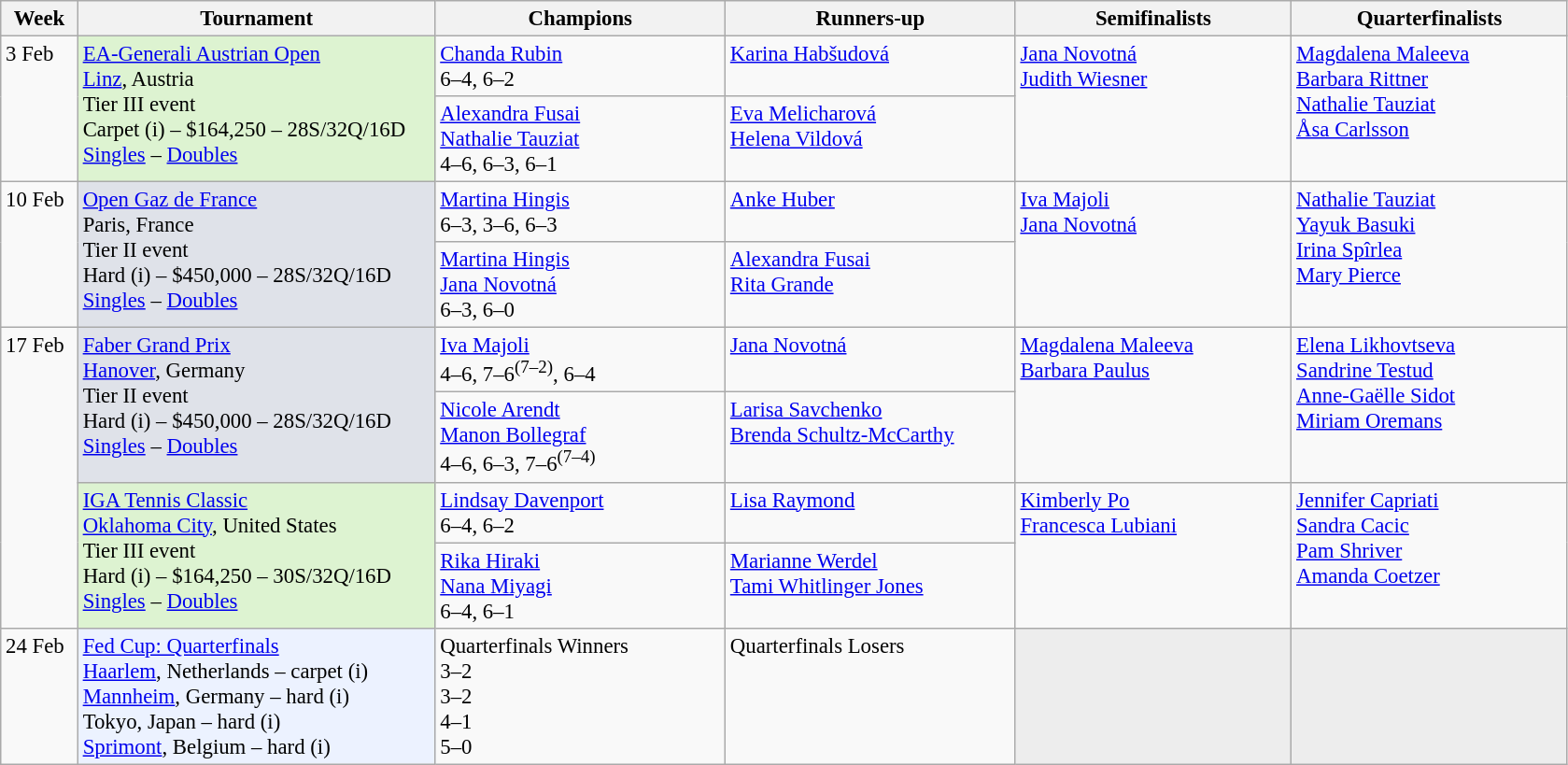<table class=wikitable style=font-size:95%>
<tr>
<th style="width:48px;">Week</th>
<th style="width:248px;">Tournament</th>
<th style="width:200px;">Champions</th>
<th style="width:200px;">Runners-up</th>
<th style="width:190px;">Semifinalists</th>
<th style="width:190px;">Quarterfinalists</th>
</tr>
<tr valign=top>
<td rowspan=2>3 Feb</td>
<td rowspan=2 bgcolor=#DDF3D1><a href='#'>EA-Generali Austrian Open</a><br> <a href='#'>Linz</a>, Austria <br> Tier III event <br> Carpet (i) – $164,250 – 28S/32Q/16D<br> <a href='#'>Singles</a> – <a href='#'>Doubles</a></td>
<td> <a href='#'>Chanda Rubin</a><br>6–4, 6–2</td>
<td> <a href='#'>Karina Habšudová</a></td>
<td rowspan=2>  <a href='#'>Jana Novotná</a><br> <a href='#'>Judith Wiesner</a></td>
<td rowspan=2> <a href='#'>Magdalena Maleeva</a><br> <a href='#'>Barbara Rittner</a><br> <a href='#'>Nathalie Tauziat</a><br> <a href='#'>Åsa Carlsson</a></td>
</tr>
<tr valign=top>
<td> <a href='#'>Alexandra Fusai</a> <br>  <a href='#'>Nathalie Tauziat</a><br> 4–6, 6–3, 6–1</td>
<td> <a href='#'>Eva Melicharová</a> <br>  <a href='#'>Helena Vildová</a></td>
</tr>
<tr valign=top>
<td rowspan=2>10 Feb</td>
<td rowspan=2 bgcolor=#dfe2e9><a href='#'>Open Gaz de France</a><br> Paris, France <br> Tier II event <br> Hard (i) – $450,000 – 28S/32Q/16D<br> <a href='#'>Singles</a> – <a href='#'>Doubles</a></td>
<td> <a href='#'>Martina Hingis</a><br>6–3, 3–6, 6–3</td>
<td> <a href='#'>Anke Huber</a></td>
<td rowspan=2>  <a href='#'>Iva Majoli</a><br> <a href='#'>Jana Novotná</a></td>
<td rowspan=2> <a href='#'>Nathalie Tauziat</a><br> <a href='#'>Yayuk Basuki</a><br> <a href='#'>Irina Spîrlea</a><br> <a href='#'>Mary Pierce</a></td>
</tr>
<tr valign=top>
<td> <a href='#'>Martina Hingis</a> <br>  <a href='#'>Jana Novotná</a><br> 6–3, 6–0</td>
<td> <a href='#'>Alexandra Fusai</a> <br>  <a href='#'>Rita Grande</a></td>
</tr>
<tr valign=top>
<td rowspan=4>17 Feb</td>
<td rowspan=2 bgcolor=#dfe2e9><a href='#'>Faber Grand Prix</a><br> <a href='#'>Hanover</a>, Germany <br> Tier II event <br> Hard (i) – $450,000 – 28S/32Q/16D<br> <a href='#'>Singles</a> – <a href='#'>Doubles</a></td>
<td> <a href='#'>Iva Majoli</a><br>4–6, 7–6<sup>(7–2)</sup>, 6–4</td>
<td> <a href='#'>Jana Novotná</a></td>
<td rowspan=2>  <a href='#'>Magdalena Maleeva</a><br> <a href='#'>Barbara Paulus</a></td>
<td rowspan=2> <a href='#'>Elena Likhovtseva</a><br> <a href='#'>Sandrine Testud</a><br> <a href='#'>Anne-Gaëlle Sidot</a><br> <a href='#'>Miriam Oremans</a></td>
</tr>
<tr valign=top>
<td> <a href='#'>Nicole Arendt</a> <br>  <a href='#'>Manon Bollegraf</a><br> 4–6, 6–3, 7–6<sup>(7–4)</sup></td>
<td> <a href='#'>Larisa Savchenko</a> <br>  <a href='#'>Brenda Schultz-McCarthy</a></td>
</tr>
<tr valign=top>
<td rowspan=2 bgcolor=#DDF3D1><a href='#'>IGA Tennis Classic</a><br> <a href='#'>Oklahoma City</a>, United States <br> Tier III event <br> Hard (i) – $164,250 – 30S/32Q/16D<br> <a href='#'>Singles</a> – <a href='#'>Doubles</a></td>
<td> <a href='#'>Lindsay Davenport</a><br>6–4, 6–2</td>
<td> <a href='#'>Lisa Raymond</a></td>
<td rowspan=2>  <a href='#'>Kimberly Po</a><br> <a href='#'>Francesca Lubiani</a></td>
<td rowspan=2> <a href='#'>Jennifer Capriati</a><br> <a href='#'>Sandra Cacic</a><br> <a href='#'>Pam Shriver</a><br> <a href='#'>Amanda Coetzer</a></td>
</tr>
<tr valign=top>
<td> <a href='#'>Rika Hiraki</a> <br>  <a href='#'>Nana Miyagi</a><br> 6–4, 6–1</td>
<td> <a href='#'>Marianne Werdel</a> <br>  <a href='#'>Tami Whitlinger Jones</a></td>
</tr>
<tr valign=top>
<td>24 Feb</td>
<td bgcolor=#ECF2FF><a href='#'>Fed Cup: Quarterfinals</a> <br> <a href='#'>Haarlem</a>, Netherlands – carpet (i)<br> <a href='#'>Mannheim</a>, Germany – hard (i) <br> Tokyo, Japan – hard (i)<br> <a href='#'>Sprimont</a>, Belgium – hard (i)</td>
<td>Quarterfinals Winners <br> 3–2 <br> 3–2<br> 4–1<br> 5–0</td>
<td>Quarterfinals Losers <br><br><br><br></td>
<td bgcolor=#ededed></td>
<td bgcolor=#ededed></td>
</tr>
</table>
